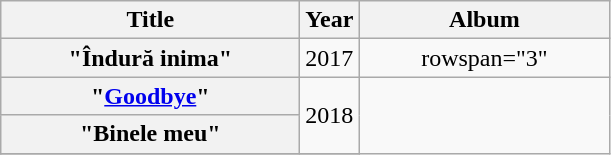<table class="wikitable plainrowheaders" style="text-align:center;">
<tr>
<th scope="col" style="width:12em;">Title</th>
<th scope="col" style="width:1em;">Year</th>
<th scope="col" style="width:10em;">Album</th>
</tr>
<tr>
<th scope="row">"Îndură inima"</th>
<td>2017</td>
<td>rowspan="3" </td>
</tr>
<tr>
<th scope="row">"<a href='#'>Goodbye</a>"</th>
<td rowspan="2">2018</td>
</tr>
<tr>
<th scope="row">"Binele meu"</th>
</tr>
<tr>
</tr>
</table>
